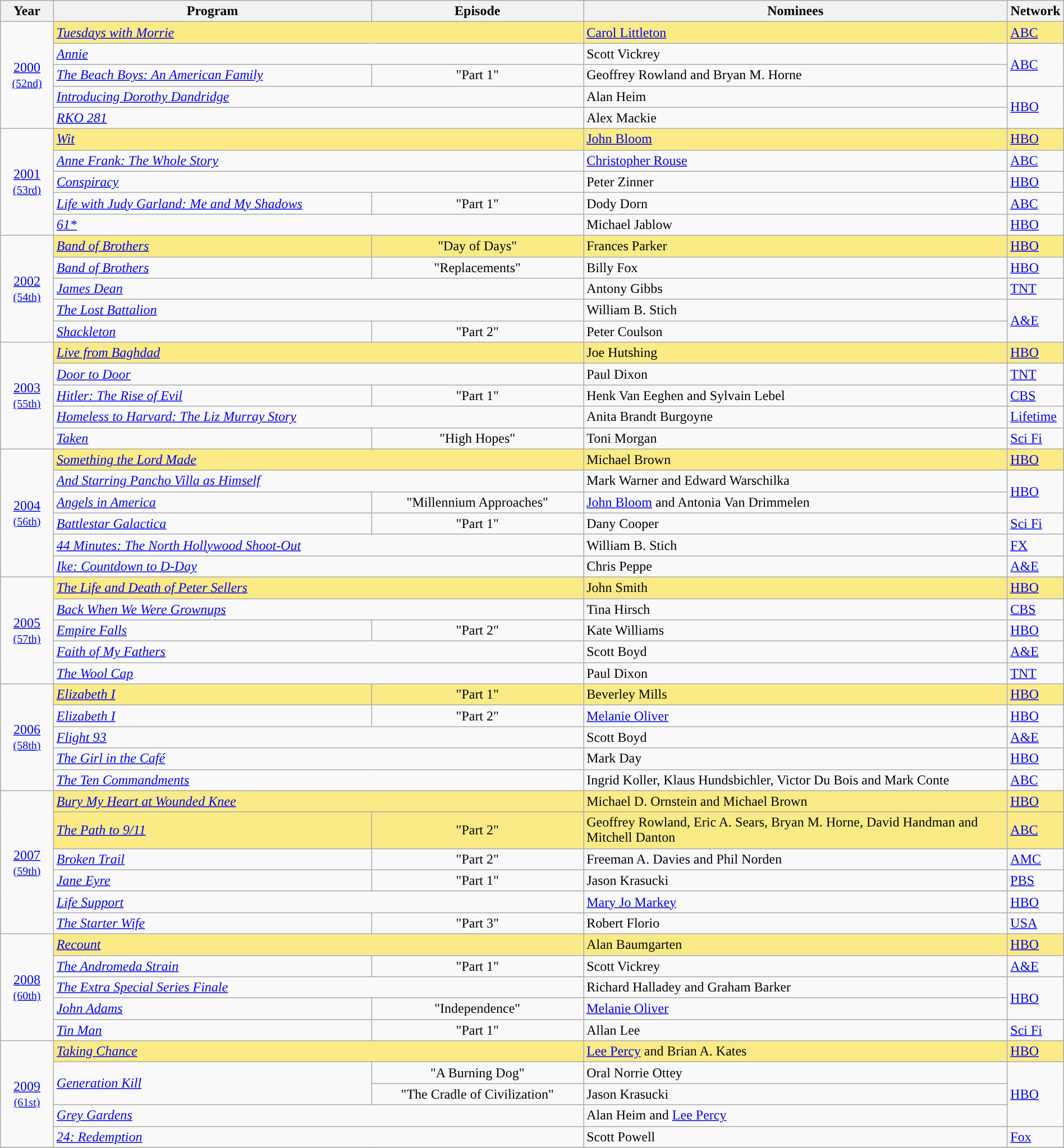<table class="wikitable" style="width:100%">
<tr>
<th width="5%">Year</th>
<th width="30%">Program</th>
<th width="20%">Episode</th>
<th width="40%">Nominees</th>
<th width="5%">Network</th>
</tr>
<tr>
<td rowspan="5" style="text-align:center;"><a href='#'>2000</a><br><small><a href='#'>(52nd)</a></small><br></td>
<td style="background:#FAEB86;" colspan=2><em><a href='#'>Tuesdays with Morrie</a></em></td>
<td style="background:#FAEB86;"><a href='#'>Carol Littleton</a></td>
<td style="background:#FAEB86;"><a href='#'>ABC</a></td>
</tr>
<tr>
<td colspan=2><em><a href='#'>Annie</a></em></td>
<td>Scott Vickrey</td>
<td rowspan=2><a href='#'>ABC</a></td>
</tr>
<tr>
<td><em><a href='#'>The Beach Boys: An American Family</a></em></td>
<td align=center>"Part 1"</td>
<td>Geoffrey Rowland and Bryan M. Horne</td>
</tr>
<tr>
<td colspan=2><em><a href='#'>Introducing Dorothy Dandridge</a></em></td>
<td>Alan Heim</td>
<td rowspan=2><a href='#'>HBO</a></td>
</tr>
<tr>
<td colspan=2><em><a href='#'>RKO 281</a></em></td>
<td>Alex Mackie</td>
</tr>
<tr>
<td rowspan="5" style="text-align:center;"><a href='#'>2001</a><br><small><a href='#'>(53rd)</a></small><br></td>
<td style="background:#FAEB86;" colspan=2><em><a href='#'>Wit</a></em></td>
<td style="background:#FAEB86;"><a href='#'>John Bloom</a></td>
<td style="background:#FAEB86;"><a href='#'>HBO</a></td>
</tr>
<tr>
<td colspan=2><em><a href='#'>Anne Frank: The Whole Story</a></em></td>
<td><a href='#'>Christopher Rouse</a></td>
<td><a href='#'>ABC</a></td>
</tr>
<tr>
<td colspan=2><em><a href='#'>Conspiracy</a></em></td>
<td>Peter Zinner</td>
<td><a href='#'>HBO</a></td>
</tr>
<tr>
<td><em><a href='#'>Life with Judy Garland: Me and My Shadows</a></em></td>
<td align=center>"Part 1"</td>
<td>Dody Dorn</td>
<td><a href='#'>ABC</a></td>
</tr>
<tr>
<td colspan=2><em><a href='#'>61*</a></em></td>
<td>Michael Jablow</td>
<td><a href='#'>HBO</a></td>
</tr>
<tr>
<td rowspan="5" style="text-align:center;"><a href='#'>2002</a><br><small><a href='#'>(54th)</a></small><br></td>
<td style="background:#FAEB86;"><em><a href='#'>Band of Brothers</a></em></td>
<td style="background:#FAEB86;" align=center>"Day of Days"</td>
<td style="background:#FAEB86;">Frances Parker</td>
<td style="background:#FAEB86;"><a href='#'>HBO</a></td>
</tr>
<tr>
<td><em><a href='#'>Band of Brothers</a></em></td>
<td align=center>"Replacements"</td>
<td>Billy Fox</td>
<td><a href='#'>HBO</a></td>
</tr>
<tr>
<td colspan=2><em><a href='#'>James Dean</a></em></td>
<td>Antony Gibbs</td>
<td><a href='#'>TNT</a></td>
</tr>
<tr>
<td colspan=2><em><a href='#'>The Lost Battalion</a></em></td>
<td>William B. Stich</td>
<td rowspan=2><a href='#'>A&E</a></td>
</tr>
<tr>
<td><em><a href='#'>Shackleton</a></em></td>
<td align=center>"Part 2"</td>
<td>Peter Coulson</td>
</tr>
<tr>
<td rowspan="5" style="text-align:center;"><a href='#'>2003</a><br><small><a href='#'>(55th)</a></small><br></td>
<td style="background:#FAEB86;" colspan=2><em><a href='#'>Live from Baghdad</a></em></td>
<td style="background:#FAEB86;">Joe Hutshing</td>
<td style="background:#FAEB86;"><a href='#'>HBO</a></td>
</tr>
<tr>
<td colspan=2><em><a href='#'>Door to Door</a></em></td>
<td>Paul Dixon</td>
<td><a href='#'>TNT</a></td>
</tr>
<tr>
<td><em><a href='#'>Hitler: The Rise of Evil</a></em></td>
<td align=center>"Part 1"</td>
<td>Henk Van Eeghen and Sylvain Lebel</td>
<td><a href='#'>CBS</a></td>
</tr>
<tr>
<td colspan=2><em><a href='#'>Homeless to Harvard: The Liz Murray Story</a></em></td>
<td>Anita Brandt Burgoyne</td>
<td><a href='#'>Lifetime</a></td>
</tr>
<tr>
<td><em><a href='#'>Taken</a></em></td>
<td align=center>"High Hopes"</td>
<td>Toni Morgan</td>
<td><a href='#'>Sci Fi</a></td>
</tr>
<tr>
<td rowspan="6" style="text-align:center;"><a href='#'>2004</a><br><small><a href='#'>(56th)</a></small><br></td>
<td style="background:#FAEB86;" colspan=2><em><a href='#'>Something the Lord Made</a></em></td>
<td style="background:#FAEB86;">Michael Brown</td>
<td style="background:#FAEB86;"><a href='#'>HBO</a></td>
</tr>
<tr>
<td colspan=2><em><a href='#'>And Starring Pancho Villa as Himself</a></em></td>
<td>Mark Warner and Edward Warschilka</td>
<td rowspan=2><a href='#'>HBO</a></td>
</tr>
<tr>
<td><em><a href='#'>Angels in America</a></em></td>
<td align=center>"Millennium Approaches"</td>
<td><a href='#'>John Bloom</a> and Antonia Van Drimmelen</td>
</tr>
<tr>
<td><em><a href='#'>Battlestar Galactica</a></em></td>
<td align=center>"Part 1"</td>
<td>Dany Cooper</td>
<td><a href='#'>Sci Fi</a></td>
</tr>
<tr>
<td colspan=2><em><a href='#'>44 Minutes: The North Hollywood Shoot-Out</a></em></td>
<td>William B. Stich</td>
<td><a href='#'>FX</a></td>
</tr>
<tr>
<td colspan=2><em><a href='#'>Ike: Countdown to D-Day</a></em></td>
<td>Chris Peppe</td>
<td><a href='#'>A&E</a></td>
</tr>
<tr>
<td rowspan="5" style="text-align:center;"><a href='#'>2005</a><br><small><a href='#'>(57th)</a></small><br></td>
<td style="background:#FAEB86;" colspan=2><em><a href='#'>The Life and Death of Peter Sellers</a></em></td>
<td style="background:#FAEB86;">John Smith</td>
<td style="background:#FAEB86;"><a href='#'>HBO</a></td>
</tr>
<tr>
<td colspan=2><em><a href='#'>Back When We Were Grownups</a></em></td>
<td>Tina Hirsch</td>
<td><a href='#'>CBS</a></td>
</tr>
<tr>
<td><em><a href='#'>Empire Falls</a></em></td>
<td align=center>"Part 2"</td>
<td>Kate Williams</td>
<td><a href='#'>HBO</a></td>
</tr>
<tr>
<td colspan=2><em><a href='#'>Faith of My Fathers</a></em></td>
<td>Scott Boyd</td>
<td><a href='#'>A&E</a></td>
</tr>
<tr>
<td colspan=2><em><a href='#'>The Wool Cap</a></em></td>
<td>Paul Dixon</td>
<td><a href='#'>TNT</a></td>
</tr>
<tr>
<td rowspan="5" style="text-align:center;"><a href='#'>2006</a><br><small><a href='#'>(58th)</a></small><br></td>
<td style="background:#FAEB86;"><em><a href='#'>Elizabeth I</a></em></td>
<td style="background:#FAEB86;" align=center>"Part 1"</td>
<td style="background:#FAEB86;">Beverley Mills</td>
<td style="background:#FAEB86;"><a href='#'>HBO</a></td>
</tr>
<tr>
<td><em><a href='#'>Elizabeth I</a></em></td>
<td align=center>"Part 2"</td>
<td><a href='#'>Melanie Oliver</a></td>
<td><a href='#'>HBO</a></td>
</tr>
<tr>
<td colspan=2><em><a href='#'>Flight 93</a></em></td>
<td>Scott Boyd</td>
<td><a href='#'>A&E</a></td>
</tr>
<tr>
<td colspan=2><em><a href='#'>The Girl in the Café</a></em></td>
<td>Mark Day</td>
<td><a href='#'>HBO</a></td>
</tr>
<tr>
<td colspan=2><em><a href='#'>The Ten Commandments</a></em></td>
<td>Ingrid Koller,  Klaus Hundsbichler,  Victor Du Bois and Mark Conte</td>
<td><a href='#'>ABC</a></td>
</tr>
<tr>
<td rowspan="6" style="text-align:center;"><a href='#'>2007</a><br><small><a href='#'>(59th)</a></small><br></td>
<td style="background:#FAEB86;" colspan=2><em><a href='#'>Bury My Heart at Wounded Knee</a></em></td>
<td style="background:#FAEB86;">Michael D. Ornstein and Michael Brown</td>
<td style="background:#FAEB86;"><a href='#'>HBO</a></td>
</tr>
<tr>
<td style="background:#FAEB86;"><em><a href='#'>The Path to 9/11</a></em></td>
<td style="background:#FAEB86;" align=center>"Part 2"</td>
<td style="background:#FAEB86;">Geoffrey Rowland, Eric A. Sears,  Bryan M. Horne, David Handman and Mitchell Danton</td>
<td style="background:#FAEB86;"><a href='#'>ABC</a></td>
</tr>
<tr>
<td><em><a href='#'>Broken Trail</a></em></td>
<td align=center>"Part 2"</td>
<td>Freeman A. Davies and Phil Norden</td>
<td><a href='#'>AMC</a></td>
</tr>
<tr>
<td><em><a href='#'>Jane Eyre</a></em></td>
<td align=center>"Part 1"</td>
<td>Jason Krasucki</td>
<td><a href='#'>PBS</a></td>
</tr>
<tr>
<td colspan=2><em><a href='#'>Life Support</a></em></td>
<td><a href='#'>Mary Jo Markey</a></td>
<td><a href='#'>HBO</a></td>
</tr>
<tr>
<td><em><a href='#'>The Starter Wife</a></em></td>
<td align=center>"Part 3"</td>
<td>Robert Florio</td>
<td><a href='#'>USA</a></td>
</tr>
<tr>
<td rowspan="5" style="text-align:center;"><a href='#'>2008</a><br><small><a href='#'>(60th)</a></small><br></td>
<td style="background:#FAEB86;" colspan=2><em><a href='#'>Recount</a></em></td>
<td style="background:#FAEB86;">Alan Baumgarten</td>
<td style="background:#FAEB86;"><a href='#'>HBO</a></td>
</tr>
<tr>
<td><em><a href='#'>The Andromeda Strain</a></em></td>
<td align=center>"Part 1"</td>
<td>Scott Vickrey</td>
<td><a href='#'>A&E</a></td>
</tr>
<tr>
<td colspan=2><em><a href='#'>The Extra Special Series Finale</a></em></td>
<td>Richard Halladey and Graham Barker</td>
<td rowspan=2><a href='#'>HBO</a></td>
</tr>
<tr>
<td><em><a href='#'>John Adams</a></em></td>
<td align=center>"Independence"</td>
<td><a href='#'>Melanie Oliver</a></td>
</tr>
<tr>
<td><em><a href='#'>Tin Man</a></em></td>
<td align=center>"Part 1"</td>
<td>Allan Lee</td>
<td><a href='#'>Sci Fi</a></td>
</tr>
<tr>
<td rowspan="5" style="text-align:center;"><a href='#'>2009</a><br><small><a href='#'>(61st)</a></small><br></td>
<td style="background:#FAEB86;"  colspan=2><em><a href='#'>Taking Chance</a></em></td>
<td style="background:#FAEB86;"><a href='#'>Lee Percy</a> and Brian A. Kates</td>
<td style="background:#FAEB86;"><a href='#'>HBO</a></td>
</tr>
<tr>
<td rowspan=2><em><a href='#'>Generation Kill</a></em></td>
<td align=center>"A Burning Dog"</td>
<td>Oral Norrie Ottey</td>
<td rowspan=3><a href='#'>HBO</a></td>
</tr>
<tr>
<td align=center>"The Cradle of Civilization"</td>
<td>Jason Krasucki</td>
</tr>
<tr>
<td colspan=2><em><a href='#'>Grey Gardens</a></em></td>
<td>Alan Heim and <a href='#'>Lee Percy</a></td>
</tr>
<tr>
<td colspan=2><em><a href='#'>24: Redemption</a></em></td>
<td>Scott Powell</td>
<td><a href='#'>Fox</a></td>
</tr>
<tr>
</tr>
</table>
